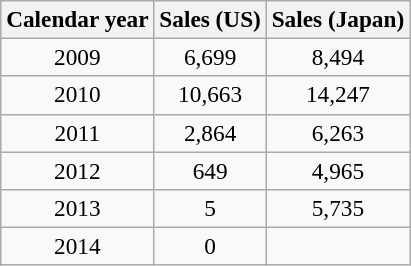<table class=wikitable style="font-size:97%; text-align:center">
<tr>
<th>Calendar year</th>
<th>Sales (US)</th>
<th>Sales (Japan)</th>
</tr>
<tr>
<td>2009</td>
<td>6,699</td>
<td>8,494</td>
</tr>
<tr>
<td>2010</td>
<td>10,663</td>
<td>14,247</td>
</tr>
<tr>
<td>2011</td>
<td>2,864</td>
<td>6,263</td>
</tr>
<tr>
<td>2012</td>
<td>649</td>
<td>4,965</td>
</tr>
<tr>
<td>2013</td>
<td>5</td>
<td>5,735</td>
</tr>
<tr>
<td>2014</td>
<td>0</td>
<td></td>
</tr>
</table>
